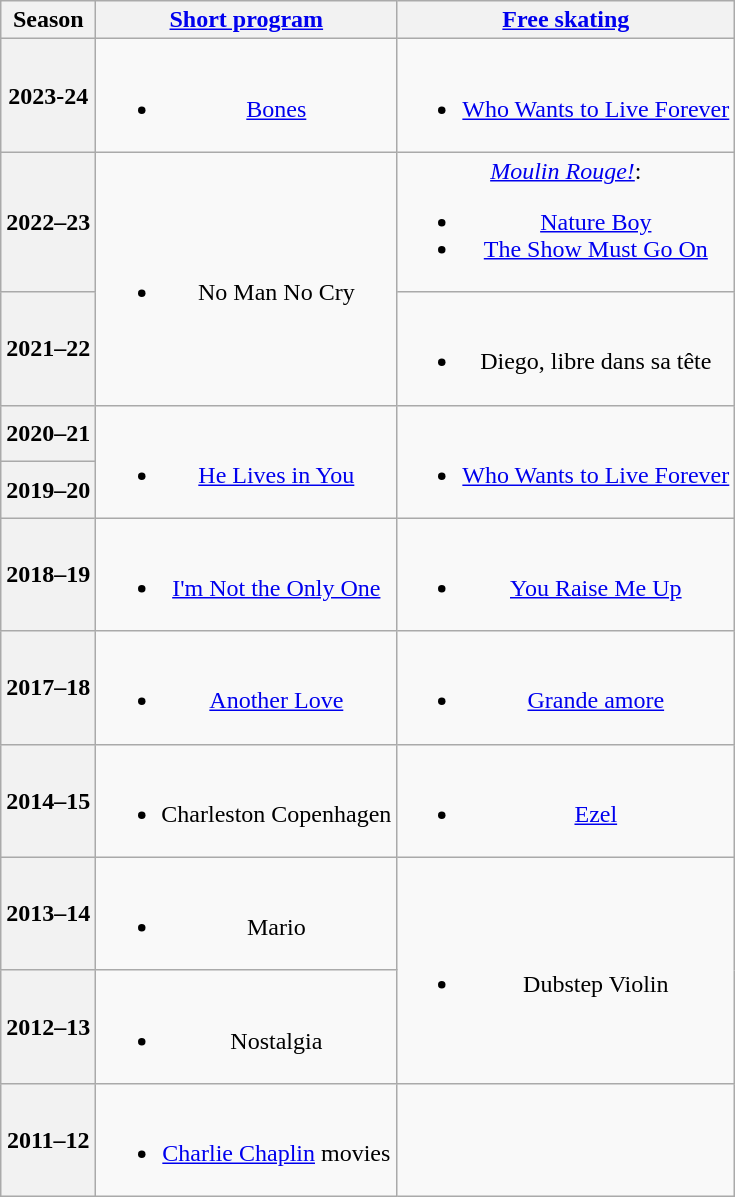<table class=wikitable style=text-align:center>
<tr>
<th>Season</th>
<th><a href='#'>Short program</a></th>
<th><a href='#'>Free skating</a></th>
</tr>
<tr>
<th>2023-24</th>
<td><br><ul><li><a href='#'>Bones</a> <br></li></ul></td>
<td><br><ul><li><a href='#'>Who Wants to Live Forever</a> <br></li></ul></td>
</tr>
<tr>
<th>2022–23 <br> </th>
<td rowspan=2><br><ul><li>No Man No Cry <br></li></ul></td>
<td><em><a href='#'>Moulin Rouge!</a></em>:<br><ul><li><a href='#'>Nature Boy</a> <br></li><li><a href='#'>The Show Must Go On</a> <br></li></ul></td>
</tr>
<tr>
<th>2021–22 <br> </th>
<td><br><ul><li>Diego, libre dans sa tête <br></li></ul></td>
</tr>
<tr>
<th>2020–21 <br> </th>
<td rowspan=2><br><ul><li><a href='#'>He Lives in You</a> <br></li></ul></td>
<td rowspan=2><br><ul><li><a href='#'>Who Wants to Live Forever</a> <br></li></ul></td>
</tr>
<tr>
<th>2019–20 <br> </th>
</tr>
<tr>
<th>2018–19 <br> </th>
<td><br><ul><li><a href='#'>I'm Not the Only One</a> <br></li></ul></td>
<td><br><ul><li><a href='#'>You Raise Me Up</a> <br></li></ul></td>
</tr>
<tr>
<th>2017–18 <br> </th>
<td><br><ul><li><a href='#'>Another Love</a> <br></li></ul></td>
<td><br><ul><li><a href='#'>Grande amore</a></li></ul></td>
</tr>
<tr>
<th>2014–15 <br> </th>
<td><br><ul><li>Charleston Copenhagen</li></ul></td>
<td><br><ul><li><a href='#'>Ezel</a> <br></li></ul></td>
</tr>
<tr>
<th>2013–14 <br> </th>
<td><br><ul><li>Mario <br></li></ul></td>
<td rowspan=2><br><ul><li>Dubstep Violin <br></li></ul></td>
</tr>
<tr>
<th>2012–13 <br> </th>
<td><br><ul><li>Nostalgia <br></li></ul></td>
</tr>
<tr>
<th>2011–12 <br> </th>
<td><br><ul><li><a href='#'>Charlie Chaplin</a> movies</li></ul></td>
<td></td>
</tr>
</table>
